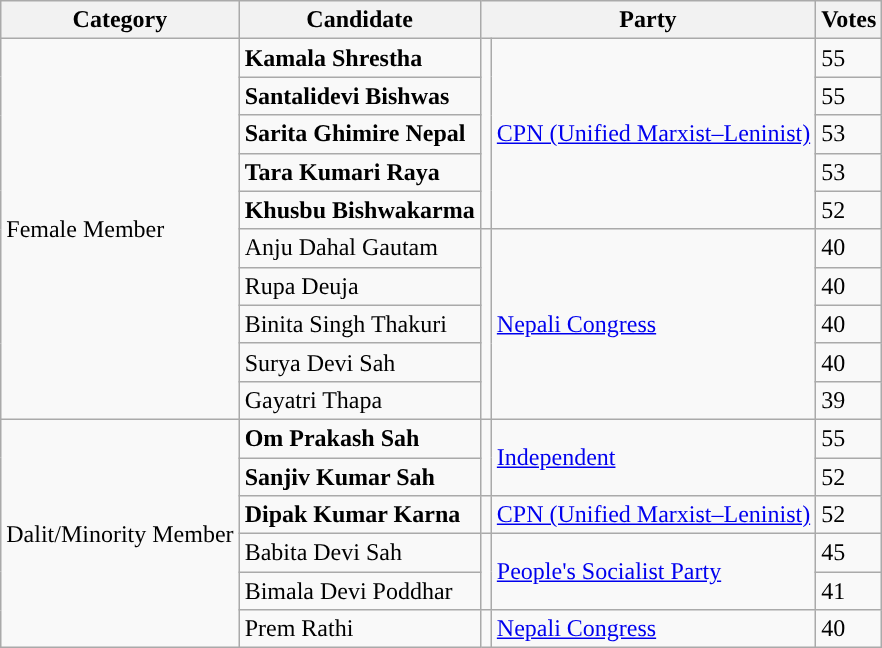<table class="wikitable">
<tr>
<th>Category</th>
<th>Candidate</th>
<th colspan="2">Party</th>
<th>Votes</th>
</tr>
<tr>
<td rowspan="10">Female Member</td>
<td><strong>Kamala Shrestha</strong></td>
<td rowspan="5" style="background-color:"><br></td>
<td rowspan="5"><a href='#'>CPN (Unified Marxist–Leninist)</a></td>
<td>55</td>
</tr>
<tr>
<td><strong>Santalidevi Bishwas</strong></td>
<td>55</td>
</tr>
<tr>
<td><strong>Sarita Ghimire Nepal</strong></td>
<td>53</td>
</tr>
<tr>
<td><strong>Tara Kumari Raya</strong></td>
<td>53</td>
</tr>
<tr>
<td><strong>Khusbu Bishwakarma</strong></td>
<td>52</td>
</tr>
<tr>
<td>Anju Dahal Gautam</td>
<td rowspan="5" style="background-color:"><br></td>
<td rowspan="5"><a href='#'>Nepali Congress</a></td>
<td>40</td>
</tr>
<tr>
<td>Rupa Deuja</td>
<td>40</td>
</tr>
<tr>
<td>Binita Singh Thakuri</td>
<td>40</td>
</tr>
<tr>
<td>Surya Devi Sah</td>
<td>40</td>
</tr>
<tr>
<td>Gayatri Thapa</td>
<td>39</td>
</tr>
<tr>
<td rowspan="6">Dalit/Minority Member</td>
<td><strong>Om Prakash Sah</strong></td>
<td rowspan="2" style="background-color:"><br></td>
<td rowspan="2"><a href='#'>Independent</a></td>
<td>55</td>
</tr>
<tr>
<td><strong>Sanjiv Kumar Sah</strong></td>
<td>52</td>
</tr>
<tr>
<td><strong>Dipak Kumar Karna</strong></td>
<td style="background-color:"><br></td>
<td><a href='#'>CPN (Unified Marxist–Leninist)</a></td>
<td>52</td>
</tr>
<tr>
<td>Babita Devi Sah</td>
<td rowspan="2" style="background-color:"><br></td>
<td rowspan="2"><a href='#'>People's Socialist Party</a></td>
<td>45</td>
</tr>
<tr>
<td>Bimala Devi Poddhar</td>
<td>41</td>
</tr>
<tr>
<td>Prem Rathi</td>
<td style="background-color:"><br></td>
<td><a href='#'>Nepali Congress</a></td>
<td>40</td>
</tr>
</table>
